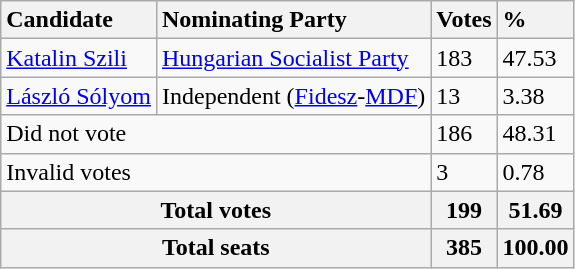<table class="wikitable">
<tr>
<th style="text-align:left">Candidate</th>
<th style="text-align:left">Nominating Party</th>
<th style="text-align:left">Votes</th>
<th style="text-align:left">%</th>
</tr>
<tr>
<td><a href='#'>Katalin Szili</a></td>
<td><a href='#'>Hungarian Socialist Party</a></td>
<td>183</td>
<td>47.53</td>
</tr>
<tr>
<td><a href='#'>László Sólyom</a></td>
<td>Independent (<a href='#'>Fidesz</a>-<a href='#'>MDF</a>)</td>
<td>13</td>
<td>3.38</td>
</tr>
<tr>
<td colspan=2>Did not vote</td>
<td>186</td>
<td>48.31</td>
</tr>
<tr>
<td colspan=2>Invalid votes</td>
<td>3</td>
<td>0.78</td>
</tr>
<tr>
<th colspan=2>Total votes</th>
<th>199</th>
<th>51.69</th>
</tr>
<tr>
<th colspan=2>Total seats</th>
<th>385</th>
<th>100.00</th>
</tr>
</table>
